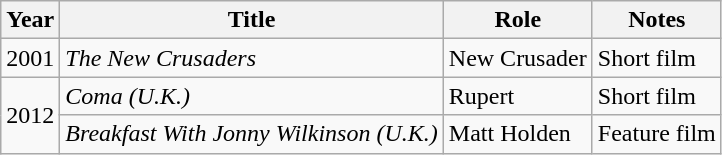<table class="wikitable sortable">
<tr>
<th>Year</th>
<th>Title</th>
<th>Role</th>
<th>Notes</th>
</tr>
<tr>
<td>2001</td>
<td><em>The New Crusaders</em></td>
<td>New Crusader</td>
<td>Short film</td>
</tr>
<tr>
<td rowspan="2">2012</td>
<td><em>Coma (U.K.)</em></td>
<td>Rupert</td>
<td>Short film</td>
</tr>
<tr>
<td><em>Breakfast With Jonny Wilkinson (U.K.)</em></td>
<td>Matt Holden</td>
<td>Feature film</td>
</tr>
</table>
